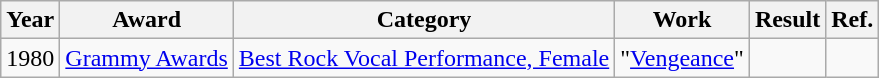<table class="wikitable">
<tr>
<th>Year</th>
<th>Award</th>
<th>Category</th>
<th>Work</th>
<th>Result</th>
<th>Ref.</th>
</tr>
<tr>
<td>1980</td>
<td><a href='#'>Grammy Awards</a></td>
<td><a href='#'>Best Rock Vocal Performance, Female</a></td>
<td>"<a href='#'>Vengeance</a>"</td>
<td></td>
<td align="center"></td>
</tr>
</table>
